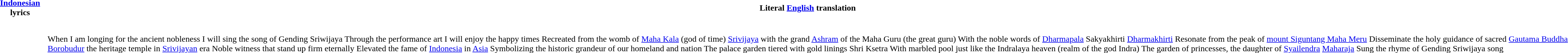<table cellpadding=6>
<tr>
<th><a href='#'>Indonesian</a> lyrics</th>
<th>Literal <a href='#'>English</a> translation</th>
</tr>
<tr style="vertical-align:top; white-space:nowrap;">
<td><br>






<br>






</td>
<td><br>When I am longing for the ancient nobleness
I will sing the song of Gending Sriwijaya
Through the performance art I will enjoy the happy times
Recreated from the womb of <a href='#'>Maha Kala</a> (god of time)
<a href='#'>Srivijaya</a> with the grand <a href='#'>Ashram</a> of the Maha Guru (the great guru)
With the noble words of <a href='#'>Dharmapala</a> Sakyakhirti <a href='#'>Dharmakhirti</a> 
Resonate from the peak of <a href='#'>mount Siguntang Maha Meru</a>
Disseminate the holy guidance of sacred <a href='#'>Gautama Buddha</a><br><a href='#'>Borobudur</a> the heritage temple in <a href='#'>Srivijayan</a> era
Noble witness that stand up firm eternally
Elevated the fame of <a href='#'>Indonesia</a> in <a href='#'>Asia</a>
Symbolizing the historic grandeur of our homeland and nation
The palace garden tiered with gold linings Shri Ksetra
With marbled pool just like the Indralaya heaven (realm of the god Indra)
The garden of princesses, the daughter of <a href='#'>Syailendra</a> <a href='#'>Maharaja</a>
Sung the rhyme of Gending Sriwijaya song</td>
</tr>
</table>
